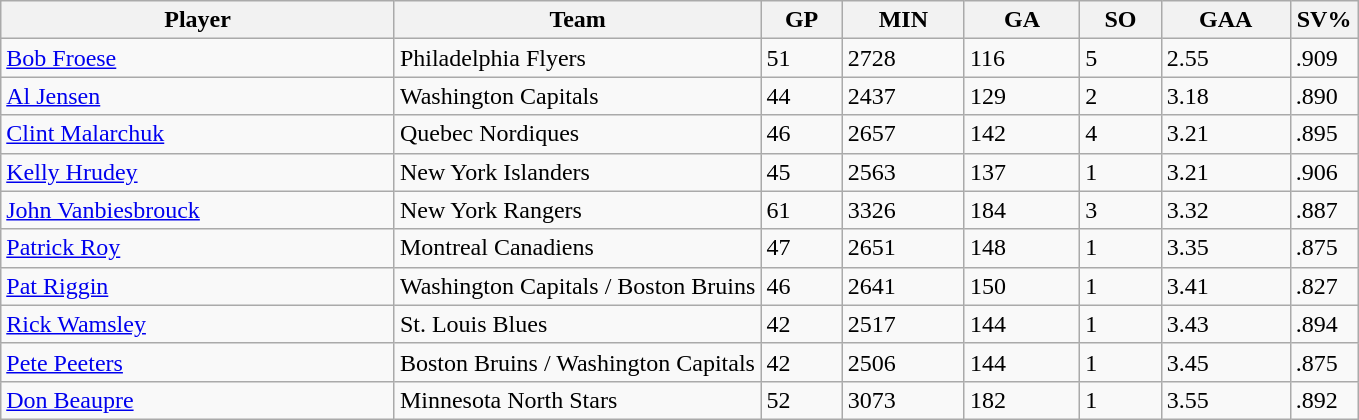<table class="wikitable">
<tr>
<th bgcolor="#DDDDFF" width="29%">Player</th>
<th bgcolor="#DDDDFF" width="27%">Team</th>
<th bgcolor="#DDDDFF" width="6%">GP</th>
<th bgcolor="#DDDDFF" width="9%">MIN</th>
<th bgcolor="#DDDDFF" width="8.5%">GA</th>
<th bgcolor="#DDDDFF" width="6%">SO</th>
<th bgcolor="#DDDDFF" width="9.5%">GAA</th>
<th bgcolor="#DDDDFF" width="15%">SV%</th>
</tr>
<tr>
<td><a href='#'>Bob Froese</a></td>
<td>Philadelphia Flyers</td>
<td>51</td>
<td>2728</td>
<td>116</td>
<td>5</td>
<td>2.55</td>
<td>.909</td>
</tr>
<tr>
<td><a href='#'>Al Jensen</a></td>
<td>Washington Capitals</td>
<td>44</td>
<td>2437</td>
<td>129</td>
<td>2</td>
<td>3.18</td>
<td>.890</td>
</tr>
<tr>
<td><a href='#'>Clint Malarchuk</a></td>
<td>Quebec Nordiques</td>
<td>46</td>
<td>2657</td>
<td>142</td>
<td>4</td>
<td>3.21</td>
<td>.895</td>
</tr>
<tr>
<td><a href='#'>Kelly Hrudey</a></td>
<td>New York Islanders</td>
<td>45</td>
<td>2563</td>
<td>137</td>
<td>1</td>
<td>3.21</td>
<td>.906</td>
</tr>
<tr>
<td><a href='#'>John Vanbiesbrouck</a></td>
<td>New York Rangers</td>
<td>61</td>
<td>3326</td>
<td>184</td>
<td>3</td>
<td>3.32</td>
<td>.887</td>
</tr>
<tr>
<td><a href='#'>Patrick Roy</a></td>
<td>Montreal Canadiens</td>
<td>47</td>
<td>2651</td>
<td>148</td>
<td>1</td>
<td>3.35</td>
<td>.875</td>
</tr>
<tr>
<td><a href='#'>Pat Riggin</a></td>
<td>Washington Capitals / Boston Bruins</td>
<td>46</td>
<td>2641</td>
<td>150</td>
<td>1</td>
<td>3.41</td>
<td>.827</td>
</tr>
<tr>
<td><a href='#'>Rick Wamsley</a></td>
<td>St. Louis Blues</td>
<td>42</td>
<td>2517</td>
<td>144</td>
<td>1</td>
<td>3.43</td>
<td>.894</td>
</tr>
<tr>
<td><a href='#'>Pete Peeters</a></td>
<td>Boston Bruins / Washington Capitals</td>
<td>42</td>
<td>2506</td>
<td>144</td>
<td>1</td>
<td>3.45</td>
<td>.875</td>
</tr>
<tr>
<td><a href='#'>Don Beaupre</a></td>
<td>Minnesota North Stars</td>
<td>52</td>
<td>3073</td>
<td>182</td>
<td>1</td>
<td>3.55</td>
<td>.892</td>
</tr>
</table>
